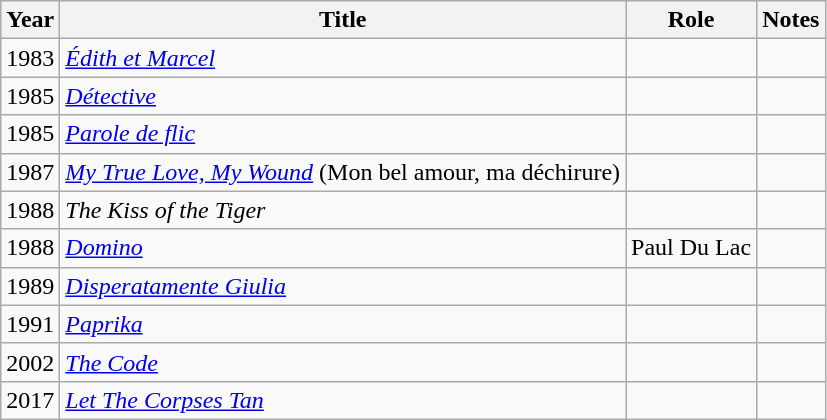<table class="wikitable sortable">
<tr>
<th>Year</th>
<th>Title</th>
<th>Role</th>
<th class="unsortable">Notes</th>
</tr>
<tr>
<td>1983</td>
<td><em><a href='#'>Édith et Marcel</a></em></td>
<td></td>
<td></td>
</tr>
<tr>
<td>1985</td>
<td><em><a href='#'>Détective</a></em></td>
<td></td>
<td></td>
</tr>
<tr>
<td>1985</td>
<td><em><a href='#'>Parole de flic</a></em></td>
<td></td>
<td></td>
</tr>
<tr>
<td>1987</td>
<td><em><a href='#'>My True Love, My Wound</a></em> (Mon bel amour, ma déchirure)</td>
<td></td>
<td></td>
</tr>
<tr>
<td>1988</td>
<td><em>The Kiss of the Tiger</em></td>
<td></td>
<td></td>
</tr>
<tr>
<td>1988</td>
<td><em><a href='#'>Domino</a></em></td>
<td>Paul Du Lac</td>
<td></td>
</tr>
<tr>
<td>1989</td>
<td><em><a href='#'>Disperatamente Giulia</a></em></td>
<td></td>
<td></td>
</tr>
<tr>
<td>1991</td>
<td><em><a href='#'>Paprika</a></em></td>
<td></td>
<td></td>
</tr>
<tr>
<td>2002</td>
<td><em><a href='#'>The Code</a></em></td>
<td></td>
<td></td>
</tr>
<tr>
<td>2017</td>
<td><em><a href='#'>Let The Corpses Tan</a></em></td>
<td></td>
<td></td>
</tr>
</table>
